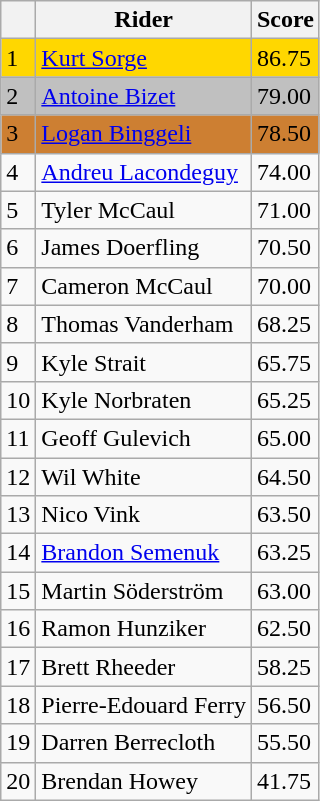<table class="wikitable">
<tr>
<th></th>
<th>Rider</th>
<th>Score</th>
</tr>
<tr style="background:gold;">
<td>1</td>
<td> <a href='#'>Kurt Sorge</a></td>
<td>86.75</td>
</tr>
<tr style="background:silver;">
<td>2</td>
<td> <a href='#'>Antoine Bizet</a></td>
<td>79.00</td>
</tr>
<tr style="background:#cd7f32;">
<td>3</td>
<td> <a href='#'>Logan Binggeli</a></td>
<td>78.50</td>
</tr>
<tr>
<td>4</td>
<td> <a href='#'>Andreu Lacondeguy</a></td>
<td>74.00</td>
</tr>
<tr>
<td>5</td>
<td> Tyler McCaul</td>
<td>71.00</td>
</tr>
<tr>
<td>6</td>
<td> James Doerfling</td>
<td>70.50</td>
</tr>
<tr>
<td>7</td>
<td> Cameron McCaul</td>
<td>70.00</td>
</tr>
<tr>
<td>8</td>
<td> Thomas Vanderham</td>
<td>68.25</td>
</tr>
<tr>
<td>9</td>
<td> Kyle Strait</td>
<td>65.75</td>
</tr>
<tr>
<td>10</td>
<td> Kyle Norbraten</td>
<td>65.25</td>
</tr>
<tr>
<td>11</td>
<td> Geoff Gulevich</td>
<td>65.00</td>
</tr>
<tr>
<td>12</td>
<td> Wil White</td>
<td>64.50</td>
</tr>
<tr>
<td>13</td>
<td> Nico Vink</td>
<td>63.50</td>
</tr>
<tr>
<td>14</td>
<td> <a href='#'>Brandon Semenuk</a></td>
<td>63.25</td>
</tr>
<tr>
<td>15</td>
<td> Martin Söderström</td>
<td>63.00</td>
</tr>
<tr>
<td>16</td>
<td> Ramon Hunziker</td>
<td>62.50</td>
</tr>
<tr>
<td>17</td>
<td> Brett Rheeder</td>
<td>58.25</td>
</tr>
<tr>
<td>18</td>
<td> Pierre-Edouard Ferry</td>
<td>56.50</td>
</tr>
<tr>
<td>19</td>
<td> Darren Berrecloth</td>
<td>55.50</td>
</tr>
<tr>
<td>20</td>
<td> Brendan Howey</td>
<td>41.75</td>
</tr>
</table>
